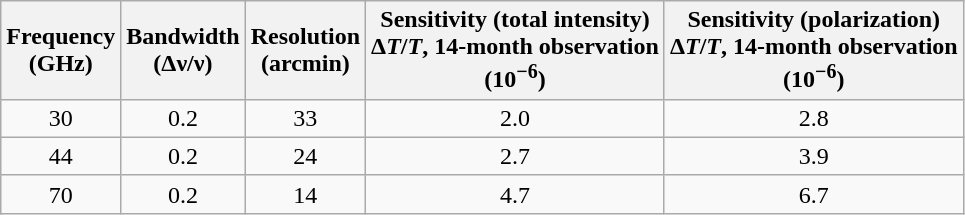<table class="wikitable">
<tr>
<th>Frequency<br>(GHz)</th>
<th>Bandwidth<br>(Δν/ν)</th>
<th>Resolution<br>(arcmin)</th>
<th>Sensitivity (total intensity)<br>Δ<em>T</em>/<em>T</em>, 14-month observation<br>(10<sup>−6</sup>)</th>
<th>Sensitivity (polarization)<br>Δ<em>T</em>/<em>T</em>, 14-month observation<br>(10<sup>−6</sup>)</th>
</tr>
<tr style="text-align:center;">
<td>30</td>
<td>0.2</td>
<td>33</td>
<td>2.0</td>
<td>2.8</td>
</tr>
<tr style="text-align:center;">
<td>44</td>
<td>0.2</td>
<td>24</td>
<td>2.7</td>
<td>3.9</td>
</tr>
<tr style="text-align:center;">
<td>70</td>
<td>0.2</td>
<td>14</td>
<td>4.7</td>
<td>6.7</td>
</tr>
</table>
